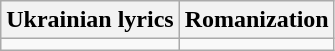<table class="wikitable">
<tr>
<th>Ukrainian lyrics</th>
<th>Romanization</th>
</tr>
<tr style="nowrap">
<td></td>
<td></td>
</tr>
</table>
